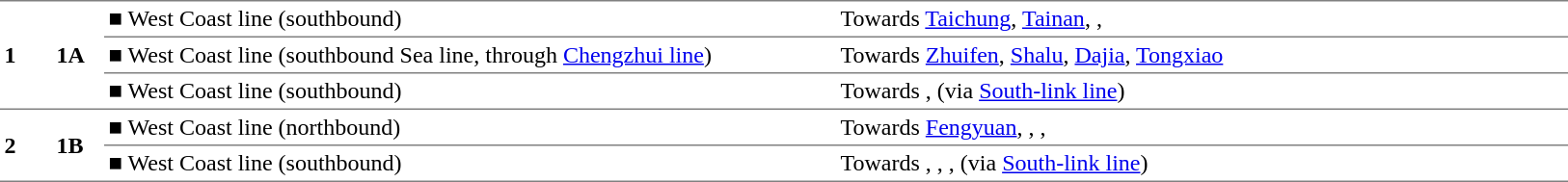<table table border=0 cellspacing=0 cellpadding=3>
<tr>
<td width=30 style="border-top:solid 1px gray; border-bottom:solid 1px gray;" rowspan=3><strong>1</strong></td>
<td width=30 style="border-top:solid 1px gray; border-bottom:solid 1px gray;" rowspan=3><strong>1A</strong></td>
<td width=500 style="border-top:solid 1px gray; border-bottom:solid 1px gray;"><span>■</span> West Coast line (southbound)</td>
<td width=500 style="border-top:solid 1px gray; border-bottom:solid 1px gray;">Towards <a href='#'>Taichung</a>, <a href='#'>Tainan</a>, , </td>
</tr>
<tr>
<td style="border-bottom:solid 1px gray;"><span>■</span> West Coast line (southbound Sea line, through <a href='#'>Chengzhui line</a>)</td>
<td style="border-bottom:solid 1px gray;">Towards <a href='#'>Zhuifen</a>, <a href='#'>Shalu</a>, <a href='#'>Dajia</a>, <a href='#'>Tongxiao</a></td>
</tr>
<tr>
<td style="border-bottom:solid 1px gray;"><span>■</span> West Coast line (southbound)</td>
<td style="border-bottom:solid 1px gray;">Towards ,  (via <a href='#'>South-link line</a>)</td>
</tr>
<tr>
<td style="border-bottom:solid 1px gray;" rowspan=2><strong>2</strong></td>
<td style="border-bottom:solid 1px gray;" rowspan=2><strong>1B</strong></td>
<td style="border-bottom:solid 1px gray;"><span>■</span> West Coast line (northbound)</td>
<td style="border-bottom:solid 1px gray;">Towards <a href='#'>Fengyuan</a>, , , </td>
</tr>
<tr>
<td style="border-bottom:solid 1px gray;"><span>■</span> West Coast line (southbound)</td>
<td style="border-bottom:solid 1px gray;">Towards , , ,  (via <a href='#'>South-link line</a>)</td>
<td></td>
</tr>
</table>
